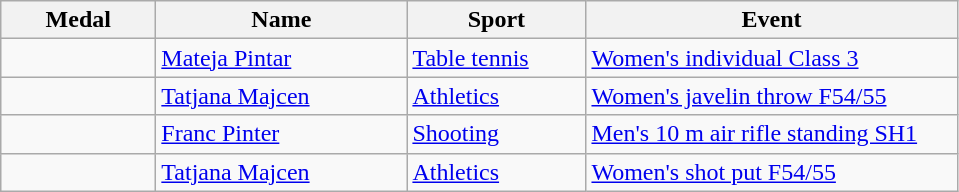<table class="wikitable">
<tr>
<th style="width:6em">Medal</th>
<th style="width:10em">Name</th>
<th style="width:7em">Sport</th>
<th style="width:15em">Event</th>
</tr>
<tr>
<td></td>
<td><a href='#'>Mateja Pintar</a></td>
<td><a href='#'>Table tennis</a></td>
<td><a href='#'>Women's individual Class 3</a></td>
</tr>
<tr>
<td></td>
<td><a href='#'>Tatjana Majcen</a></td>
<td><a href='#'>Athletics</a></td>
<td><a href='#'>Women's javelin throw F54/55</a></td>
</tr>
<tr>
<td></td>
<td><a href='#'>Franc Pinter</a></td>
<td><a href='#'>Shooting</a></td>
<td><a href='#'>Men's 10 m air rifle standing SH1</a></td>
</tr>
<tr>
<td></td>
<td><a href='#'>Tatjana Majcen</a></td>
<td><a href='#'>Athletics</a></td>
<td><a href='#'>Women's shot put F54/55</a></td>
</tr>
</table>
